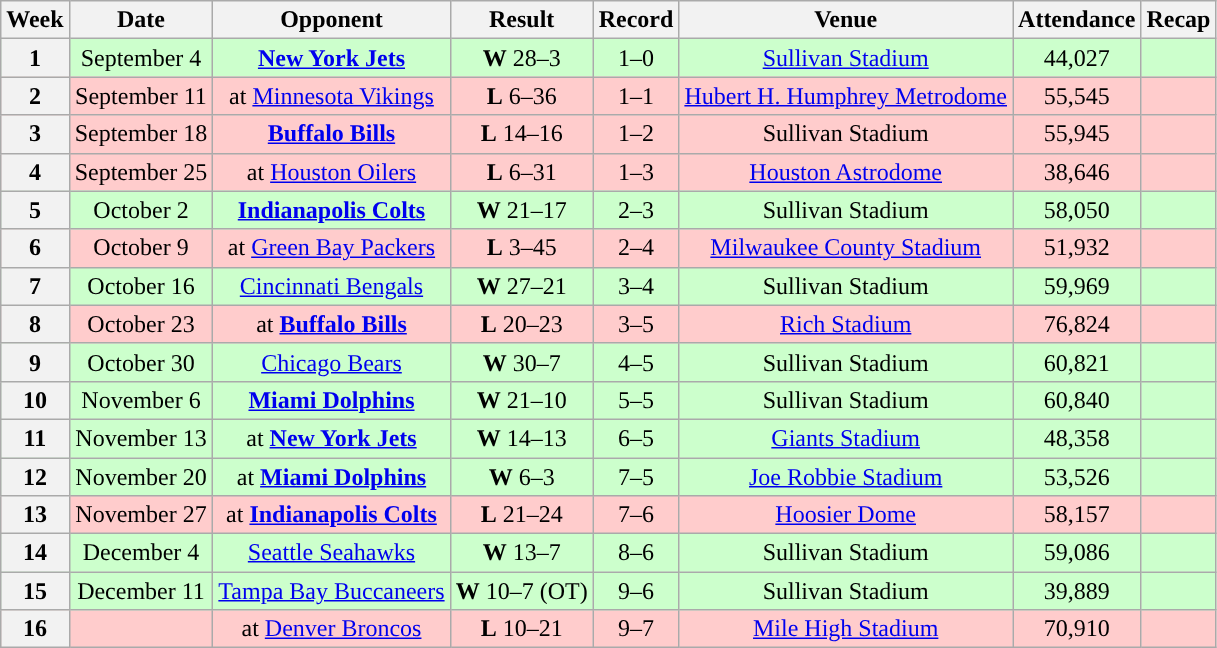<table class="wikitable" style="text-align:center">
<tr>
<th>Week</th>
<th>Date</th>
<th>Opponent</th>
<th>Result</th>
<th>Record</th>
<th>Venue</th>
<th>Attendance</th>
<th>Recap</th>
</tr>
<tr style="background: #cfc;">
<th>1</th>
<td>September 4</td>
<td><strong><a href='#'>New York Jets</a></strong></td>
<td><strong>W</strong> 28–3</td>
<td>1–0</td>
<td><a href='#'>Sullivan Stadium</a></td>
<td>44,027</td>
<td></td>
</tr>
<tr style="background: #fcc;">
<th>2</th>
<td>September 11</td>
<td>at <a href='#'>Minnesota Vikings</a></td>
<td><strong>L</strong> 6–36</td>
<td>1–1</td>
<td><a href='#'>Hubert H. Humphrey Metrodome</a></td>
<td>55,545</td>
<td></td>
</tr>
<tr style="background: #fcc;">
<th>3</th>
<td>September 18</td>
<td><strong><a href='#'>Buffalo Bills</a></strong></td>
<td><strong>L</strong> 14–16</td>
<td>1–2</td>
<td>Sullivan Stadium</td>
<td>55,945</td>
<td></td>
</tr>
<tr style="background: #fcc;">
<th>4</th>
<td>September 25</td>
<td>at <a href='#'>Houston Oilers</a></td>
<td><strong>L</strong> 6–31</td>
<td>1–3</td>
<td><a href='#'>Houston Astrodome</a></td>
<td>38,646</td>
<td></td>
</tr>
<tr style="background: #cfc;">
<th>5</th>
<td>October 2</td>
<td><strong><a href='#'>Indianapolis Colts</a></strong></td>
<td><strong>W</strong> 21–17</td>
<td>2–3</td>
<td>Sullivan Stadium</td>
<td>58,050</td>
<td></td>
</tr>
<tr style="background: #fcc;">
<th>6</th>
<td>October 9</td>
<td>at <a href='#'>Green Bay Packers</a></td>
<td><strong>L</strong> 3–45</td>
<td>2–4</td>
<td><a href='#'>Milwaukee County Stadium</a></td>
<td>51,932</td>
<td></td>
</tr>
<tr style="background: #cfc;">
<th>7</th>
<td>October 16</td>
<td><a href='#'>Cincinnati Bengals</a></td>
<td><strong>W</strong> 27–21</td>
<td>3–4</td>
<td>Sullivan Stadium</td>
<td>59,969</td>
<td></td>
</tr>
<tr style="background: #fcc;">
<th>8</th>
<td>October 23</td>
<td>at <strong><a href='#'>Buffalo Bills</a></strong></td>
<td><strong>L</strong> 20–23</td>
<td>3–5</td>
<td><a href='#'>Rich Stadium</a></td>
<td>76,824</td>
<td></td>
</tr>
<tr style="background: #cfc;">
<th>9</th>
<td>October 30</td>
<td><a href='#'>Chicago Bears</a></td>
<td><strong>W</strong> 30–7</td>
<td>4–5</td>
<td>Sullivan Stadium</td>
<td>60,821</td>
<td></td>
</tr>
<tr style="background: #cfc;">
<th>10</th>
<td>November 6</td>
<td><strong><a href='#'>Miami Dolphins</a></strong></td>
<td><strong>W</strong> 21–10</td>
<td>5–5</td>
<td>Sullivan Stadium</td>
<td>60,840</td>
<td></td>
</tr>
<tr style="background: #cfc;">
<th>11</th>
<td>November 13</td>
<td>at <strong><a href='#'>New York Jets</a></strong></td>
<td><strong>W</strong> 14–13</td>
<td>6–5</td>
<td><a href='#'>Giants Stadium</a></td>
<td>48,358</td>
<td></td>
</tr>
<tr style="background: #cfc;">
<th>12</th>
<td>November 20</td>
<td>at <strong><a href='#'>Miami Dolphins</a></strong></td>
<td><strong>W</strong> 6–3</td>
<td>7–5</td>
<td><a href='#'>Joe Robbie Stadium</a></td>
<td>53,526</td>
<td></td>
</tr>
<tr style="background: #fcc;">
<th>13</th>
<td>November 27</td>
<td>at <strong><a href='#'>Indianapolis Colts</a></strong></td>
<td><strong>L</strong> 21–24</td>
<td>7–6</td>
<td><a href='#'>Hoosier Dome</a></td>
<td>58,157</td>
<td></td>
</tr>
<tr style="background: #cfc;">
<th>14</th>
<td>December 4</td>
<td><a href='#'>Seattle Seahawks</a></td>
<td><strong>W</strong> 13–7</td>
<td>8–6</td>
<td>Sullivan Stadium</td>
<td>59,086</td>
<td></td>
</tr>
<tr style="background: #cfc;">
<th>15</th>
<td>December 11</td>
<td><a href='#'>Tampa Bay Buccaneers</a></td>
<td><strong>W</strong> 10–7 (OT)</td>
<td>9–6</td>
<td>Sullivan Stadium</td>
<td>39,889</td>
<td></td>
</tr>
<tr style="background: #fcc;">
<th>16</th>
<td></td>
<td>at <a href='#'>Denver Broncos</a></td>
<td><strong>L</strong> 10–21</td>
<td>9–7</td>
<td><a href='#'>Mile High Stadium</a></td>
<td>70,910</td>
<td></td>
</tr>
</table>
